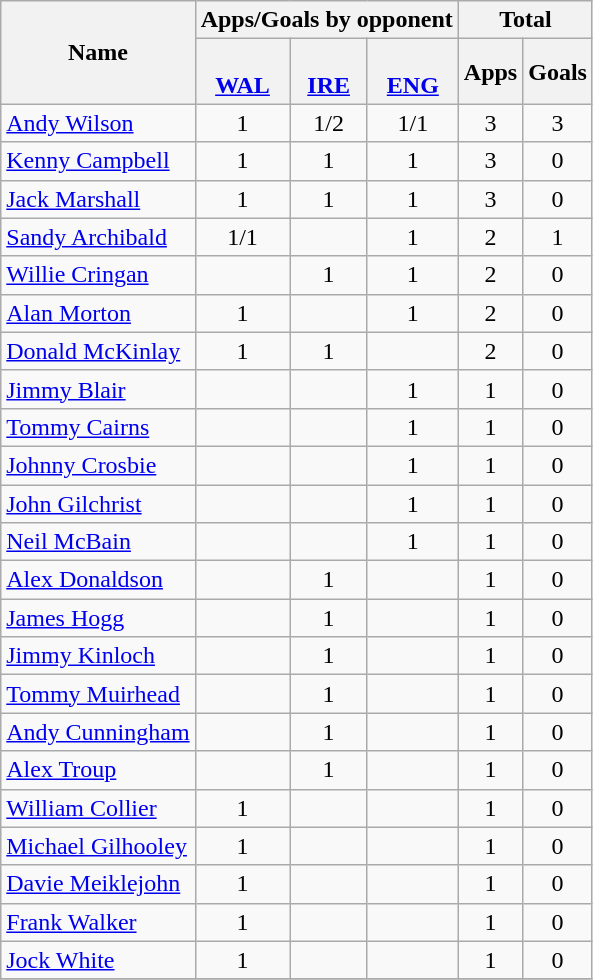<table class="wikitable sortable" style="text-align: center;">
<tr>
<th rowspan=2>Name</th>
<th colspan=3>Apps/Goals by opponent</th>
<th colspan=2>Total</th>
</tr>
<tr>
<th><br><a href='#'>WAL</a></th>
<th><br><a href='#'>IRE</a></th>
<th><br><a href='#'>ENG</a></th>
<th>Apps</th>
<th>Goals</th>
</tr>
<tr>
<td align=left><a href='#'>Andy Wilson</a></td>
<td>1</td>
<td>1/2</td>
<td>1/1</td>
<td>3</td>
<td>3</td>
</tr>
<tr>
<td align=left><a href='#'>Kenny Campbell</a></td>
<td>1</td>
<td>1</td>
<td>1</td>
<td>3</td>
<td>0</td>
</tr>
<tr>
<td align=left><a href='#'>Jack Marshall</a></td>
<td>1</td>
<td>1</td>
<td>1</td>
<td>3</td>
<td>0</td>
</tr>
<tr>
<td align=left><a href='#'>Sandy Archibald</a></td>
<td>1/1</td>
<td></td>
<td>1</td>
<td>2</td>
<td>1</td>
</tr>
<tr>
<td align=left><a href='#'>Willie Cringan</a></td>
<td></td>
<td>1</td>
<td>1</td>
<td>2</td>
<td>0</td>
</tr>
<tr>
<td align=left><a href='#'>Alan Morton</a></td>
<td>1</td>
<td></td>
<td>1</td>
<td>2</td>
<td>0</td>
</tr>
<tr>
<td align=left><a href='#'>Donald McKinlay</a></td>
<td>1</td>
<td>1</td>
<td></td>
<td>2</td>
<td>0</td>
</tr>
<tr>
<td align=left><a href='#'>Jimmy Blair</a></td>
<td></td>
<td></td>
<td>1</td>
<td>1</td>
<td>0</td>
</tr>
<tr>
<td align=left><a href='#'>Tommy Cairns</a></td>
<td></td>
<td></td>
<td>1</td>
<td>1</td>
<td>0</td>
</tr>
<tr>
<td align=left><a href='#'>Johnny Crosbie</a></td>
<td></td>
<td></td>
<td>1</td>
<td>1</td>
<td>0</td>
</tr>
<tr>
<td align=left><a href='#'>John Gilchrist</a></td>
<td></td>
<td></td>
<td>1</td>
<td>1</td>
<td>0</td>
</tr>
<tr>
<td align=left><a href='#'>Neil McBain</a></td>
<td></td>
<td></td>
<td>1</td>
<td>1</td>
<td>0</td>
</tr>
<tr>
<td align=left><a href='#'>Alex Donaldson</a></td>
<td></td>
<td>1</td>
<td></td>
<td>1</td>
<td>0</td>
</tr>
<tr>
<td align=left><a href='#'>James Hogg</a></td>
<td></td>
<td>1</td>
<td></td>
<td>1</td>
<td>0</td>
</tr>
<tr>
<td align=left><a href='#'>Jimmy Kinloch</a></td>
<td></td>
<td>1</td>
<td></td>
<td>1</td>
<td>0</td>
</tr>
<tr>
<td align=left><a href='#'>Tommy Muirhead</a></td>
<td></td>
<td>1</td>
<td></td>
<td>1</td>
<td>0</td>
</tr>
<tr>
<td align=left><a href='#'>Andy Cunningham</a></td>
<td></td>
<td>1</td>
<td></td>
<td>1</td>
<td>0</td>
</tr>
<tr>
<td align=left><a href='#'>Alex Troup</a></td>
<td></td>
<td>1</td>
<td></td>
<td>1</td>
<td>0</td>
</tr>
<tr>
<td align=left><a href='#'>William Collier</a></td>
<td>1</td>
<td></td>
<td></td>
<td>1</td>
<td>0</td>
</tr>
<tr>
<td align=left><a href='#'>Michael Gilhooley</a></td>
<td>1</td>
<td></td>
<td></td>
<td>1</td>
<td>0</td>
</tr>
<tr>
<td align=left><a href='#'>Davie Meiklejohn</a></td>
<td>1</td>
<td></td>
<td></td>
<td>1</td>
<td>0</td>
</tr>
<tr>
<td align=left><a href='#'>Frank Walker</a></td>
<td>1</td>
<td></td>
<td></td>
<td>1</td>
<td>0</td>
</tr>
<tr>
<td align=left><a href='#'>Jock White</a></td>
<td>1</td>
<td></td>
<td></td>
<td>1</td>
<td>0</td>
</tr>
<tr>
</tr>
</table>
